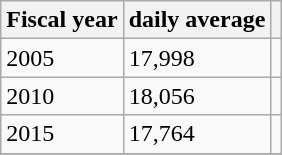<table class="wikitable">
<tr>
<th>Fiscal year</th>
<th>daily average</th>
<th></th>
</tr>
<tr>
<td>2005</td>
<td>17,998</td>
<td></td>
</tr>
<tr>
<td>2010</td>
<td>18,056</td>
<td></td>
</tr>
<tr>
<td>2015</td>
<td>17,764</td>
<td></td>
</tr>
<tr>
</tr>
</table>
